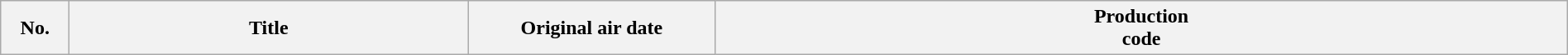<table class="wikitable plainrowheaders" style="width:100%; margin:auto;">
<tr>
<th scope="col" style="width:3em;">No.</th>
<th scope="col">Title </th>
<th scope="col" style="width:12em;">Original air date </th>
<th scope="col">Production<br>code <br>








</th>
</tr>
</table>
